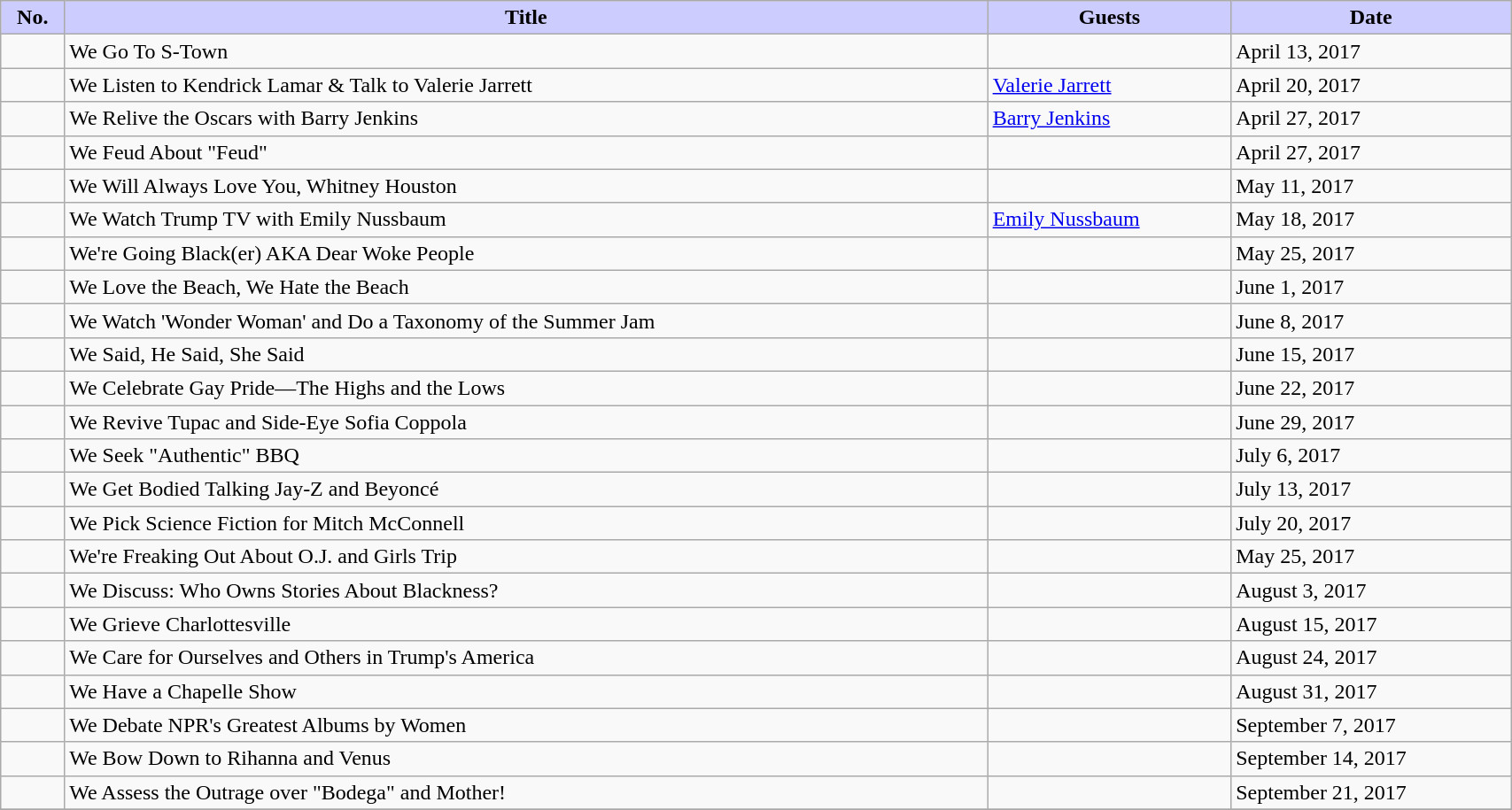<table class="wikitable plainrowheaders collapsible collapsed" style="width:90%;">
<tr style="color:black">
<th style="background-color: #ccccff;">No.</th>
<th style="background-color: #ccccff;">Title</th>
<th style="background-color: #ccccff;">Guests</th>
<th style="background-color: #ccccff;">Date</th>
</tr>
<tr>
<td></td>
<td>We Go To S-Town</td>
<td></td>
<td>April 13, 2017</td>
</tr>
<tr>
<td></td>
<td>We Listen to Kendrick Lamar & Talk to Valerie Jarrett</td>
<td><a href='#'>Valerie Jarrett</a></td>
<td>April 20, 2017</td>
</tr>
<tr>
<td></td>
<td>We Relive the Oscars with Barry Jenkins</td>
<td><a href='#'>Barry Jenkins</a></td>
<td>April 27, 2017</td>
</tr>
<tr>
<td></td>
<td>We Feud About "Feud"</td>
<td></td>
<td>April 27, 2017</td>
</tr>
<tr>
<td></td>
<td>We Will Always Love You, Whitney Houston</td>
<td></td>
<td>May 11, 2017</td>
</tr>
<tr>
<td></td>
<td>We Watch Trump TV with Emily Nussbaum</td>
<td><a href='#'>Emily Nussbaum</a></td>
<td>May 18, 2017</td>
</tr>
<tr>
<td></td>
<td>We're Going Black(er) AKA Dear Woke People</td>
<td></td>
<td>May 25, 2017</td>
</tr>
<tr>
<td></td>
<td>We Love the Beach, We Hate the Beach</td>
<td></td>
<td>June 1, 2017</td>
</tr>
<tr>
<td></td>
<td>We Watch 'Wonder Woman' and Do a Taxonomy of the Summer Jam</td>
<td></td>
<td>June 8, 2017</td>
</tr>
<tr>
<td></td>
<td>We Said, He Said, She Said</td>
<td></td>
<td>June 15, 2017</td>
</tr>
<tr>
<td></td>
<td>We Celebrate Gay Pride—The Highs and the Lows</td>
<td></td>
<td>June 22, 2017</td>
</tr>
<tr>
<td></td>
<td>We Revive Tupac and Side-Eye Sofia Coppola</td>
<td></td>
<td>June 29, 2017</td>
</tr>
<tr>
<td></td>
<td>We Seek "Authentic" BBQ</td>
<td></td>
<td>July 6, 2017</td>
</tr>
<tr>
<td></td>
<td>We Get Bodied Talking Jay-Z and Beyoncé</td>
<td></td>
<td>July 13, 2017</td>
</tr>
<tr>
<td></td>
<td>We Pick Science Fiction for Mitch McConnell</td>
<td></td>
<td>July 20, 2017</td>
</tr>
<tr>
<td></td>
<td>We're Freaking Out About O.J. and Girls Trip</td>
<td></td>
<td>May 25, 2017</td>
</tr>
<tr>
<td></td>
<td>We Discuss: Who Owns Stories About Blackness?</td>
<td></td>
<td>August 3, 2017</td>
</tr>
<tr>
<td></td>
<td>We Grieve Charlottesville</td>
<td></td>
<td>August 15, 2017</td>
</tr>
<tr>
<td></td>
<td>We Care for Ourselves and Others in Trump's America</td>
<td></td>
<td>August 24, 2017</td>
</tr>
<tr>
<td></td>
<td>We Have a Chapelle Show</td>
<td></td>
<td>August 31, 2017</td>
</tr>
<tr>
<td></td>
<td>We Debate NPR's Greatest Albums by Women</td>
<td></td>
<td>September 7, 2017</td>
</tr>
<tr>
<td></td>
<td>We Bow Down to Rihanna and Venus</td>
<td></td>
<td>September 14, 2017</td>
</tr>
<tr>
<td></td>
<td>We Assess the Outrage over "Bodega" and Mother!</td>
<td></td>
<td>September 21, 2017</td>
</tr>
<tr>
</tr>
</table>
